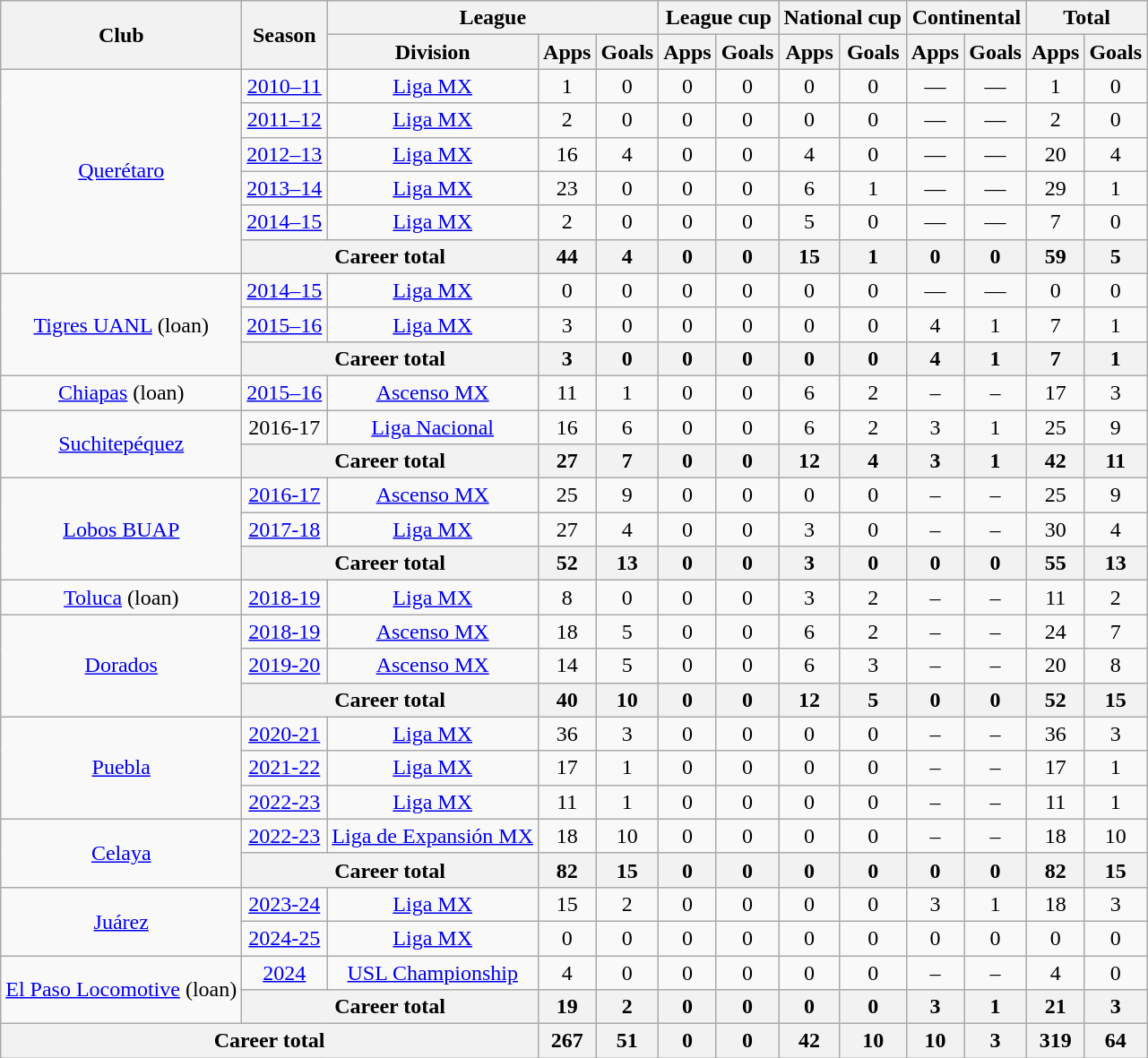<table class="wikitable" style="text-align: center;">
<tr>
<th rowspan="2">Club</th>
<th rowspan="2">Season</th>
<th colspan="3">League</th>
<th colspan="2">League cup</th>
<th colspan="2">National cup</th>
<th colspan="2">Continental</th>
<th colspan="2">Total</th>
</tr>
<tr>
<th>Division</th>
<th>Apps</th>
<th>Goals</th>
<th>Apps</th>
<th>Goals</th>
<th>Apps</th>
<th>Goals</th>
<th>Apps</th>
<th>Goals</th>
<th>Apps</th>
<th>Goals</th>
</tr>
<tr>
<td rowspan="6"><a href='#'>Querétaro</a></td>
<td><a href='#'>2010–11</a></td>
<td><a href='#'>Liga MX</a></td>
<td>1</td>
<td>0</td>
<td>0</td>
<td>0</td>
<td>0</td>
<td>0</td>
<td>—</td>
<td>—</td>
<td>1</td>
<td>0</td>
</tr>
<tr>
<td><a href='#'>2011–12</a></td>
<td><a href='#'>Liga MX</a></td>
<td>2</td>
<td>0</td>
<td>0</td>
<td>0</td>
<td>0</td>
<td>0</td>
<td>—</td>
<td>—</td>
<td>2</td>
<td>0</td>
</tr>
<tr>
<td><a href='#'>2012–13</a></td>
<td><a href='#'>Liga MX</a></td>
<td>16</td>
<td>4</td>
<td>0</td>
<td>0</td>
<td>4</td>
<td>0</td>
<td>—</td>
<td>—</td>
<td>20</td>
<td>4</td>
</tr>
<tr>
<td><a href='#'>2013–14</a></td>
<td><a href='#'>Liga MX</a></td>
<td>23</td>
<td>0</td>
<td>0</td>
<td>0</td>
<td>6</td>
<td>1</td>
<td>—</td>
<td>—</td>
<td>29</td>
<td>1</td>
</tr>
<tr>
<td><a href='#'>2014–15</a></td>
<td><a href='#'>Liga MX</a></td>
<td>2</td>
<td>0</td>
<td>0</td>
<td>0</td>
<td>5</td>
<td>0</td>
<td>—</td>
<td>—</td>
<td>7</td>
<td>0</td>
</tr>
<tr>
<th colspan="2">Career total</th>
<th>44</th>
<th>4</th>
<th>0</th>
<th>0</th>
<th>15</th>
<th>1</th>
<th>0</th>
<th>0</th>
<th>59</th>
<th>5</th>
</tr>
<tr>
<td rowspan="3"><a href='#'>Tigres UANL</a> (loan)</td>
<td><a href='#'>2014–15</a></td>
<td><a href='#'>Liga MX</a></td>
<td>0</td>
<td>0</td>
<td>0</td>
<td>0</td>
<td>0</td>
<td>0</td>
<td>—</td>
<td>—</td>
<td>0</td>
<td>0</td>
</tr>
<tr>
<td><a href='#'>2015–16</a></td>
<td><a href='#'>Liga MX</a></td>
<td>3</td>
<td>0</td>
<td>0</td>
<td>0</td>
<td>0</td>
<td>0</td>
<td>4</td>
<td>1</td>
<td>7</td>
<td>1</td>
</tr>
<tr>
<th colspan="2">Career total</th>
<th>3</th>
<th>0</th>
<th>0</th>
<th>0</th>
<th>0</th>
<th>0</th>
<th>4</th>
<th>1</th>
<th>7</th>
<th>1</th>
</tr>
<tr>
<td><a href='#'>Chiapas</a> (loan)</td>
<td><a href='#'>2015–16</a></td>
<td><a href='#'>Ascenso MX</a></td>
<td>11</td>
<td>1</td>
<td>0</td>
<td>0</td>
<td>6</td>
<td>2</td>
<td>–</td>
<td>–</td>
<td>17</td>
<td>3</td>
</tr>
<tr>
<td rowspan=2><a href='#'>Suchitepéquez</a></td>
<td>2016-17</td>
<td><a href='#'>Liga Nacional</a></td>
<td>16</td>
<td>6</td>
<td>0</td>
<td>0</td>
<td>6</td>
<td>2</td>
<td>3</td>
<td>1</td>
<td>25</td>
<td>9</td>
</tr>
<tr>
<th colspan="2">Career total</th>
<th>27</th>
<th>7</th>
<th>0</th>
<th>0</th>
<th>12</th>
<th>4</th>
<th>3</th>
<th>1</th>
<th>42</th>
<th>11</th>
</tr>
<tr>
<td rowspan="3"><a href='#'>Lobos BUAP</a></td>
<td><a href='#'>2016-17</a></td>
<td><a href='#'>Ascenso MX</a></td>
<td>25</td>
<td>9</td>
<td>0</td>
<td>0</td>
<td>0</td>
<td>0</td>
<td>–</td>
<td>–</td>
<td>25</td>
<td>9</td>
</tr>
<tr>
<td><a href='#'>2017-18</a></td>
<td><a href='#'>Liga MX</a></td>
<td>27</td>
<td>4</td>
<td>0</td>
<td>0</td>
<td>3</td>
<td>0</td>
<td>–</td>
<td>–</td>
<td>30</td>
<td>4</td>
</tr>
<tr>
<th colspan="2">Career total</th>
<th>52</th>
<th>13</th>
<th>0</th>
<th>0</th>
<th>3</th>
<th>0</th>
<th>0</th>
<th>0</th>
<th>55</th>
<th>13</th>
</tr>
<tr>
<td><a href='#'>Toluca</a> (loan)</td>
<td><a href='#'>2018-19</a></td>
<td><a href='#'>Liga MX</a></td>
<td>8</td>
<td>0</td>
<td>0</td>
<td>0</td>
<td>3</td>
<td>2</td>
<td>–</td>
<td>–</td>
<td>11</td>
<td>2</td>
</tr>
<tr>
<td rowspan=3><a href='#'>Dorados</a></td>
<td><a href='#'>2018-19</a></td>
<td><a href='#'>Ascenso MX</a></td>
<td>18</td>
<td>5</td>
<td>0</td>
<td>0</td>
<td>6</td>
<td>2</td>
<td>–</td>
<td>–</td>
<td>24</td>
<td>7</td>
</tr>
<tr>
<td><a href='#'>2019-20</a></td>
<td><a href='#'>Ascenso MX</a></td>
<td>14</td>
<td>5</td>
<td>0</td>
<td>0</td>
<td>6</td>
<td>3</td>
<td>–</td>
<td>–</td>
<td>20</td>
<td>8</td>
</tr>
<tr>
<th colspan="2">Career total</th>
<th>40</th>
<th>10</th>
<th>0</th>
<th>0</th>
<th>12</th>
<th>5</th>
<th>0</th>
<th>0</th>
<th>52</th>
<th>15</th>
</tr>
<tr>
<td rowspan=3><a href='#'>Puebla</a></td>
<td><a href='#'>2020-21</a></td>
<td><a href='#'>Liga MX</a></td>
<td>36</td>
<td>3</td>
<td>0</td>
<td>0</td>
<td>0</td>
<td>0</td>
<td>–</td>
<td>–</td>
<td>36</td>
<td>3</td>
</tr>
<tr>
<td><a href='#'>2021-22</a></td>
<td><a href='#'>Liga MX</a></td>
<td>17</td>
<td>1</td>
<td>0</td>
<td>0</td>
<td>0</td>
<td>0</td>
<td>–</td>
<td>–</td>
<td>17</td>
<td>1</td>
</tr>
<tr>
<td><a href='#'>2022-23</a></td>
<td><a href='#'>Liga MX</a></td>
<td>11</td>
<td>1</td>
<td>0</td>
<td>0</td>
<td>0</td>
<td>0</td>
<td>–</td>
<td>–</td>
<td>11</td>
<td>1</td>
</tr>
<tr>
<td rowspan=2><a href='#'>Celaya</a></td>
<td><a href='#'>2022-23</a></td>
<td><a href='#'>Liga de Expansión MX</a></td>
<td>18</td>
<td>10</td>
<td>0</td>
<td>0</td>
<td>0</td>
<td>0</td>
<td>–</td>
<td>–</td>
<td>18</td>
<td>10</td>
</tr>
<tr>
<th colspan="2">Career total</th>
<th>82</th>
<th>15</th>
<th>0</th>
<th>0</th>
<th>0</th>
<th>0</th>
<th>0</th>
<th>0</th>
<th>82</th>
<th>15</th>
</tr>
<tr>
<td rowspan=2><a href='#'>Juárez</a></td>
<td><a href='#'>2023-24</a></td>
<td><a href='#'>Liga MX</a></td>
<td>15</td>
<td>2</td>
<td>0</td>
<td>0</td>
<td>0</td>
<td>0</td>
<td>3</td>
<td>1</td>
<td>18</td>
<td>3</td>
</tr>
<tr>
<td><a href='#'>2024-25</a></td>
<td><a href='#'>Liga MX</a></td>
<td>0</td>
<td>0</td>
<td>0</td>
<td>0</td>
<td>0</td>
<td>0</td>
<td>0</td>
<td>0</td>
<td>0</td>
<td>0</td>
</tr>
<tr>
<td rowspan=2><a href='#'>El Paso Locomotive</a> (loan)</td>
<td><a href='#'>2024</a></td>
<td><a href='#'>USL Championship</a></td>
<td>4</td>
<td>0</td>
<td>0</td>
<td>0</td>
<td>0</td>
<td>0</td>
<td>–</td>
<td>–</td>
<td>4</td>
<td>0</td>
</tr>
<tr>
<th colspan="2">Career total</th>
<th>19</th>
<th>2</th>
<th>0</th>
<th>0</th>
<th>0</th>
<th>0</th>
<th>3</th>
<th>1</th>
<th>21</th>
<th>3</th>
</tr>
<tr>
<th colspan="3">Career total</th>
<th>267</th>
<th>51</th>
<th>0</th>
<th>0</th>
<th>42</th>
<th>10</th>
<th>10</th>
<th>3</th>
<th>319</th>
<th>64</th>
</tr>
</table>
